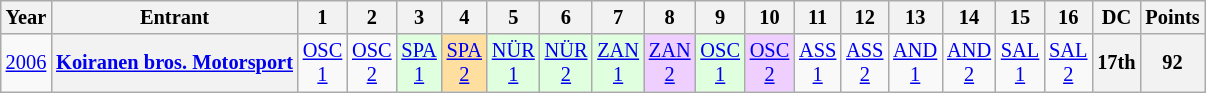<table class="wikitable" style="text-align:center; font-size:85%">
<tr>
<th>Year</th>
<th>Entrant</th>
<th>1</th>
<th>2</th>
<th>3</th>
<th>4</th>
<th>5</th>
<th>6</th>
<th>7</th>
<th>8</th>
<th>9</th>
<th>10</th>
<th>11</th>
<th>12</th>
<th>13</th>
<th>14</th>
<th>15</th>
<th>16</th>
<th>DC</th>
<th>Points</th>
</tr>
<tr>
<td><a href='#'>2006</a></td>
<th nowrap><a href='#'>Koiranen bros. Motorsport</a></th>
<td><a href='#'>OSC<br>1</a></td>
<td><a href='#'>OSC<br>2</a></td>
<td style="background:#dfffdf;"><a href='#'>SPA<br>1</a><br></td>
<td style="background:#ffdf9f;"><a href='#'>SPA<br>2</a><br></td>
<td style="background:#dfffdf;"><a href='#'>NÜR<br>1</a><br></td>
<td style="background:#dfffdf;"><a href='#'>NÜR<br>2</a><br></td>
<td style="background:#dfffdf;"><a href='#'>ZAN<br>1</a><br></td>
<td style="background:#efcfff;"><a href='#'>ZAN<br>2</a><br></td>
<td style="background:#dfffdf;"><a href='#'>OSC<br>1</a><br></td>
<td style="background:#efcfff;"><a href='#'>OSC<br>2</a><br></td>
<td><a href='#'>ASS<br>1</a></td>
<td><a href='#'>ASS<br>2</a></td>
<td><a href='#'>AND<br>1</a></td>
<td><a href='#'>AND<br>2</a></td>
<td><a href='#'>SAL<br>1</a></td>
<td><a href='#'>SAL<br>2</a></td>
<th>17th</th>
<th>92</th>
</tr>
</table>
